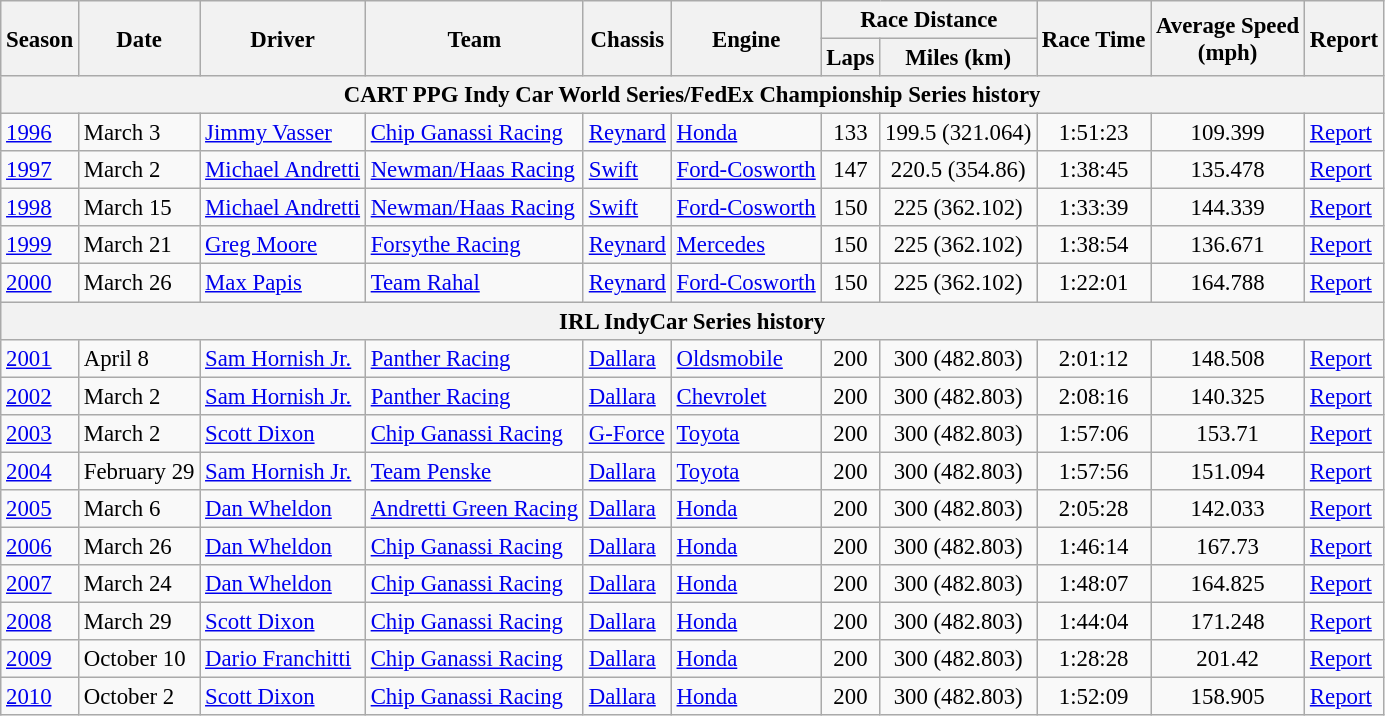<table class="wikitable" style="font-size: 95%;">
<tr>
<th rowspan="2">Season</th>
<th rowspan="2">Date</th>
<th rowspan="2">Driver</th>
<th rowspan="2">Team</th>
<th rowspan="2">Chassis</th>
<th rowspan="2">Engine</th>
<th colspan="2">Race Distance</th>
<th rowspan="2">Race Time</th>
<th rowspan="2">Average Speed<br>(mph)</th>
<th rowspan="2">Report</th>
</tr>
<tr>
<th>Laps</th>
<th>Miles (km)</th>
</tr>
<tr>
<th colspan=11>CART PPG Indy Car World Series/FedEx Championship Series history</th>
</tr>
<tr>
<td><a href='#'>1996</a></td>
<td>March 3</td>
<td> <a href='#'>Jimmy Vasser</a></td>
<td><a href='#'>Chip Ganassi Racing</a></td>
<td><a href='#'>Reynard</a></td>
<td><a href='#'>Honda</a></td>
<td align="center">133</td>
<td align="center">199.5 (321.064)</td>
<td align="center">1:51:23</td>
<td align="center">109.399</td>
<td><a href='#'>Report</a></td>
</tr>
<tr>
<td><a href='#'>1997</a></td>
<td>March 2</td>
<td> <a href='#'>Michael Andretti</a></td>
<td><a href='#'>Newman/Haas Racing</a></td>
<td><a href='#'>Swift</a></td>
<td><a href='#'>Ford-Cosworth</a></td>
<td align="center">147</td>
<td align="center">220.5 (354.86)</td>
<td align="center">1:38:45</td>
<td align="center">135.478</td>
<td><a href='#'>Report</a></td>
</tr>
<tr>
<td><a href='#'>1998</a></td>
<td>March 15</td>
<td> <a href='#'>Michael Andretti</a></td>
<td><a href='#'>Newman/Haas Racing</a></td>
<td><a href='#'>Swift</a></td>
<td><a href='#'>Ford-Cosworth</a></td>
<td align="center">150</td>
<td align="center">225 (362.102)</td>
<td align="center">1:33:39</td>
<td align="center">144.339</td>
<td><a href='#'>Report</a></td>
</tr>
<tr>
<td><a href='#'>1999</a></td>
<td>March 21</td>
<td> <a href='#'>Greg Moore</a></td>
<td><a href='#'>Forsythe Racing</a></td>
<td><a href='#'>Reynard</a></td>
<td><a href='#'>Mercedes</a></td>
<td align="center">150</td>
<td align="center">225 (362.102)</td>
<td align="center">1:38:54</td>
<td align="center">136.671</td>
<td><a href='#'>Report</a></td>
</tr>
<tr>
<td><a href='#'>2000</a></td>
<td>March 26</td>
<td> <a href='#'>Max Papis</a></td>
<td><a href='#'>Team Rahal</a></td>
<td><a href='#'>Reynard</a></td>
<td><a href='#'>Ford-Cosworth</a></td>
<td align="center">150</td>
<td align="center">225 (362.102)</td>
<td align="center">1:22:01</td>
<td align="center">164.788</td>
<td><a href='#'>Report</a></td>
</tr>
<tr>
<th colspan=11>IRL IndyCar Series history</th>
</tr>
<tr>
<td><a href='#'>2001</a></td>
<td>April 8</td>
<td> <a href='#'>Sam Hornish Jr.</a></td>
<td><a href='#'>Panther Racing</a></td>
<td><a href='#'>Dallara</a></td>
<td><a href='#'>Oldsmobile</a></td>
<td align="center">200</td>
<td align="center">300 (482.803)</td>
<td align="center">2:01:12</td>
<td align="center">148.508</td>
<td><a href='#'>Report</a></td>
</tr>
<tr>
<td><a href='#'>2002</a></td>
<td>March 2</td>
<td> <a href='#'>Sam Hornish Jr.</a></td>
<td><a href='#'>Panther Racing</a></td>
<td><a href='#'>Dallara</a></td>
<td><a href='#'>Chevrolet</a></td>
<td align="center">200</td>
<td align="center">300 (482.803)</td>
<td align="center">2:08:16</td>
<td align="center">140.325</td>
<td><a href='#'>Report</a></td>
</tr>
<tr>
<td><a href='#'>2003</a></td>
<td>March 2</td>
<td> <a href='#'>Scott Dixon</a></td>
<td><a href='#'>Chip Ganassi Racing</a></td>
<td><a href='#'>G-Force</a></td>
<td><a href='#'>Toyota</a></td>
<td align="center">200</td>
<td align="center">300 (482.803)</td>
<td align="center">1:57:06</td>
<td align="center">153.71</td>
<td><a href='#'>Report</a></td>
</tr>
<tr>
<td><a href='#'>2004</a></td>
<td>February 29</td>
<td> <a href='#'>Sam Hornish Jr.</a></td>
<td><a href='#'>Team Penske</a></td>
<td><a href='#'>Dallara</a></td>
<td><a href='#'>Toyota</a></td>
<td align="center">200</td>
<td align="center">300 (482.803)</td>
<td align="center">1:57:56</td>
<td align="center">151.094</td>
<td><a href='#'>Report</a></td>
</tr>
<tr>
<td><a href='#'>2005</a></td>
<td>March 6</td>
<td> <a href='#'>Dan Wheldon</a></td>
<td><a href='#'>Andretti Green Racing</a></td>
<td><a href='#'>Dallara</a></td>
<td><a href='#'>Honda</a></td>
<td align="center">200</td>
<td align="center">300 (482.803)</td>
<td align="center">2:05:28</td>
<td align="center">142.033</td>
<td><a href='#'>Report</a></td>
</tr>
<tr>
<td><a href='#'>2006</a></td>
<td>March 26</td>
<td> <a href='#'>Dan Wheldon</a></td>
<td><a href='#'>Chip Ganassi Racing</a></td>
<td><a href='#'>Dallara</a></td>
<td><a href='#'>Honda</a></td>
<td align="center">200</td>
<td align="center">300 (482.803)</td>
<td align="center">1:46:14</td>
<td align="center">167.73</td>
<td><a href='#'>Report</a></td>
</tr>
<tr>
<td><a href='#'>2007</a></td>
<td>March 24</td>
<td> <a href='#'>Dan Wheldon</a></td>
<td><a href='#'>Chip Ganassi Racing</a></td>
<td><a href='#'>Dallara</a></td>
<td><a href='#'>Honda</a></td>
<td align="center">200</td>
<td align="center">300 (482.803)</td>
<td align="center">1:48:07</td>
<td align="center">164.825</td>
<td><a href='#'>Report</a></td>
</tr>
<tr>
<td><a href='#'>2008</a></td>
<td>March 29</td>
<td> <a href='#'>Scott Dixon</a></td>
<td><a href='#'>Chip Ganassi Racing</a></td>
<td><a href='#'>Dallara</a></td>
<td><a href='#'>Honda</a></td>
<td align="center">200</td>
<td align="center">300 (482.803)</td>
<td align="center">1:44:04</td>
<td align="center">171.248</td>
<td><a href='#'>Report</a></td>
</tr>
<tr>
<td><a href='#'>2009</a></td>
<td>October 10</td>
<td> <a href='#'>Dario Franchitti</a></td>
<td><a href='#'>Chip Ganassi Racing</a></td>
<td><a href='#'>Dallara</a></td>
<td><a href='#'>Honda</a></td>
<td align="center">200</td>
<td align="center">300 (482.803)</td>
<td align="center">1:28:28</td>
<td align="center">201.42</td>
<td><a href='#'>Report</a></td>
</tr>
<tr>
<td><a href='#'>2010</a></td>
<td>October 2</td>
<td> <a href='#'>Scott Dixon</a></td>
<td><a href='#'>Chip Ganassi Racing</a></td>
<td><a href='#'>Dallara</a></td>
<td><a href='#'>Honda</a></td>
<td align="center">200</td>
<td align="center">300 (482.803)</td>
<td align="center">1:52:09</td>
<td align="center">158.905</td>
<td><a href='#'>Report</a></td>
</tr>
</table>
